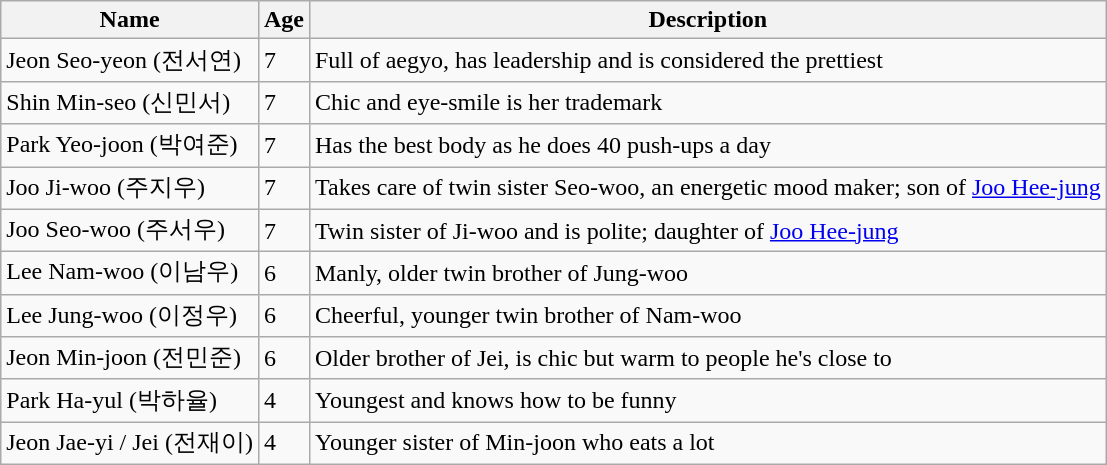<table class="wikitable">
<tr>
<th>Name</th>
<th>Age</th>
<th>Description</th>
</tr>
<tr>
<td>Jeon Seo-yeon (전서연)</td>
<td>7</td>
<td>Full of aegyo, has leadership and is considered the prettiest</td>
</tr>
<tr>
<td>Shin Min-seo (신민서)</td>
<td>7</td>
<td>Chic and eye-smile is her trademark</td>
</tr>
<tr>
<td>Park Yeo-joon (박여준)</td>
<td>7</td>
<td>Has the best body as he does 40 push-ups a day</td>
</tr>
<tr>
<td>Joo Ji-woo (주지우)</td>
<td>7</td>
<td>Takes care of twin sister Seo-woo, an energetic mood maker; son of <a href='#'>Joo Hee-jung</a></td>
</tr>
<tr>
<td>Joo Seo-woo (주서우)</td>
<td>7</td>
<td>Twin sister of Ji-woo and is polite; daughter of <a href='#'>Joo Hee-jung</a></td>
</tr>
<tr>
<td>Lee Nam-woo (이남우)</td>
<td>6</td>
<td>Manly, older twin brother of Jung-woo</td>
</tr>
<tr>
<td>Lee Jung-woo (이정우)</td>
<td>6</td>
<td>Cheerful, younger twin brother of Nam-woo</td>
</tr>
<tr>
<td>Jeon Min-joon (전민준)</td>
<td>6</td>
<td>Older brother of Jei, is chic but warm to people he's close to</td>
</tr>
<tr>
<td>Park Ha-yul (박하율)</td>
<td>4</td>
<td>Youngest and knows how to be funny</td>
</tr>
<tr>
<td>Jeon Jae-yi / Jei (전재이)</td>
<td>4</td>
<td>Younger sister of Min-joon who eats a lot</td>
</tr>
</table>
